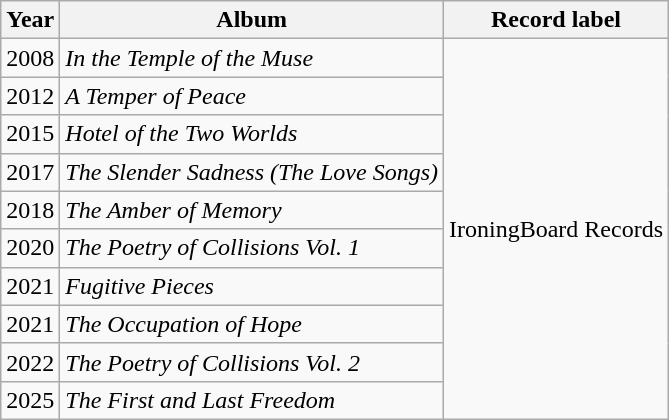<table class="wikitable">
<tr>
<th>Year</th>
<th>Album</th>
<th>Record label</th>
</tr>
<tr>
<td>2008</td>
<td><em>In the Temple of the Muse</em></td>
<td rowspan=12>IroningBoard Records</td>
</tr>
<tr>
<td>2012</td>
<td><em>A Temper of Peace</em></td>
</tr>
<tr>
<td>2015</td>
<td><em>Hotel of the Two Worlds</em></td>
</tr>
<tr>
<td>2017</td>
<td><em>The Slender Sadness (The Love Songs)</em></td>
</tr>
<tr>
<td>2018</td>
<td><em>The Amber of Memory</em></td>
</tr>
<tr>
<td>2020</td>
<td><em>The Poetry of Collisions Vol. 1</em></td>
</tr>
<tr>
<td>2021</td>
<td><em>Fugitive Pieces</em></td>
</tr>
<tr>
<td>2021</td>
<td><em>The Occupation of Hope</em></td>
</tr>
<tr>
<td>2022</td>
<td><em>The Poetry of Collisions Vol. 2</em></td>
</tr>
<tr>
<td>2025</td>
<td><em>The First and Last Freedom</em></td>
</tr>
</table>
